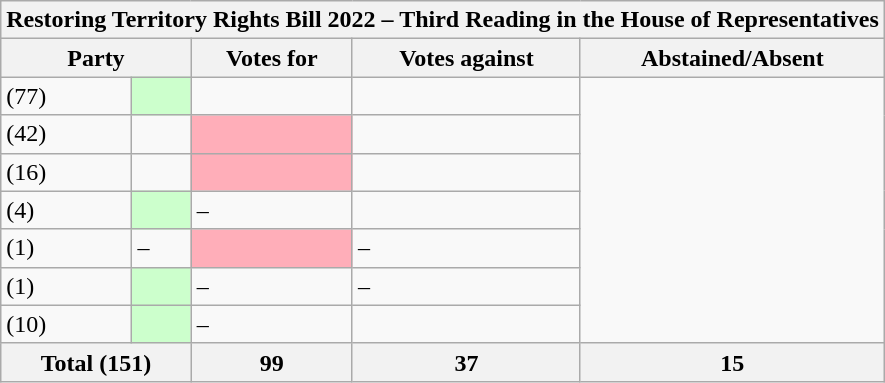<table class="wikitable mw-collapsible mw-collapsed">
<tr>
<th colspan="5">Restoring Territory Rights Bill 2022 – Third Reading in the House of Representatives</th>
</tr>
<tr>
<th colspan="2">Party</th>
<th>Votes for</th>
<th>Votes against</th>
<th>Abstained/Absent</th>
</tr>
<tr>
<td> (77)</td>
<td style="background-color:#CCFFCC;"></td>
<td></td>
<td></td>
</tr>
<tr>
<td> (42)</td>
<td></td>
<td style="background-color:#FFAEB9;"></td>
<td></td>
</tr>
<tr>
<td> (16)</td>
<td></td>
<td style="background-color:#FFAEB9;"></td>
<td></td>
</tr>
<tr>
<td> (4)</td>
<td style="background-color:#CCFFCC;"></td>
<td>–</td>
<td></td>
</tr>
<tr>
<td> (1)</td>
<td>–</td>
<td style="background-color:#FFAEB9;"></td>
<td>–</td>
</tr>
<tr>
<td> (1)</td>
<td style="background-color:#CCFFCC;"></td>
<td>–</td>
<td>–</td>
</tr>
<tr>
<td> (10)</td>
<td style="background-color:#CCFFCC;"></td>
<td>–</td>
<td></td>
</tr>
<tr>
<th colspan=2>Total (151)</th>
<th>99</th>
<th>37</th>
<th>15</th>
</tr>
</table>
